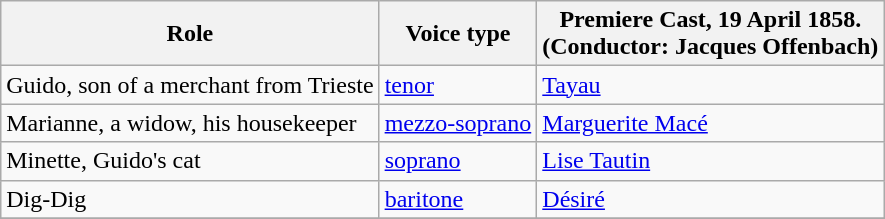<table class="wikitable">
<tr>
<th>Role</th>
<th>Voice type</th>
<th>Premiere Cast, 19 April 1858.<br>(Conductor: Jacques Offenbach)</th>
</tr>
<tr>
<td>Guido, son of a merchant from Trieste</td>
<td><a href='#'>tenor</a></td>
<td><a href='#'>Tayau</a></td>
</tr>
<tr>
<td>Marianne, a widow, his housekeeper</td>
<td><a href='#'>mezzo-soprano</a></td>
<td><a href='#'>Marguerite Macé</a></td>
</tr>
<tr>
<td>Minette, Guido's cat</td>
<td><a href='#'>soprano</a></td>
<td><a href='#'>Lise Tautin</a></td>
</tr>
<tr>
<td>Dig-Dig</td>
<td><a href='#'>baritone</a></td>
<td><a href='#'>Désiré</a></td>
</tr>
<tr>
</tr>
</table>
